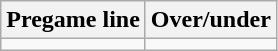<table class="wikitable">
<tr align="center">
<th style=>Pregame line</th>
<th style=>Over/under</th>
</tr>
<tr align="center">
<td></td>
<td></td>
</tr>
</table>
